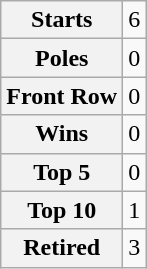<table class="wikitable" style="text-align:center">
<tr>
<th>Starts</th>
<td>6</td>
</tr>
<tr>
<th>Poles</th>
<td>0</td>
</tr>
<tr>
<th>Front Row</th>
<td>0</td>
</tr>
<tr>
<th>Wins</th>
<td>0</td>
</tr>
<tr>
<th>Top 5</th>
<td>0</td>
</tr>
<tr>
<th>Top 10</th>
<td>1</td>
</tr>
<tr>
<th>Retired</th>
<td>3</td>
</tr>
</table>
